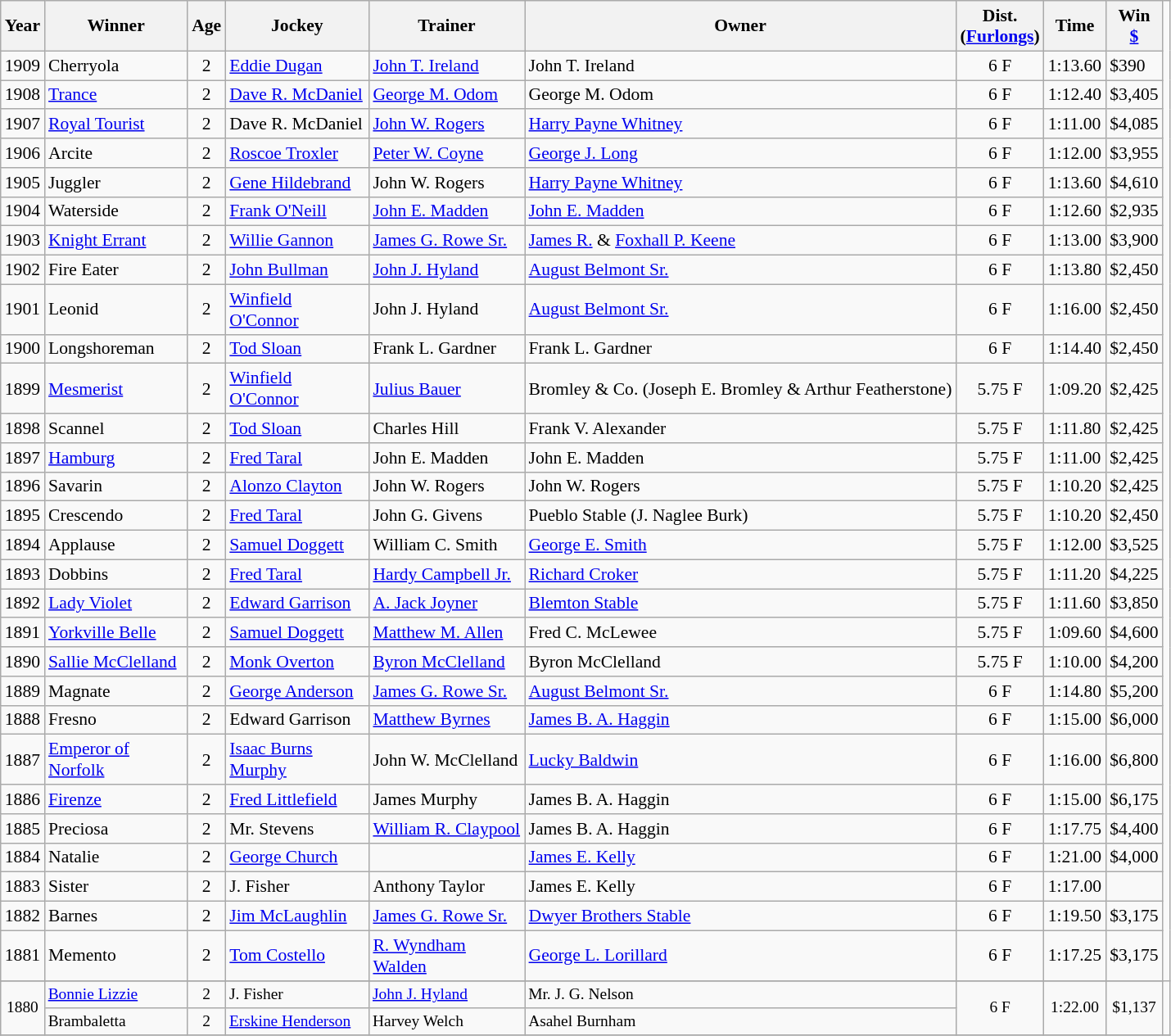<table class="wikitable sortable" style="font-size:90%">
<tr>
<th style="width:20px">Year<br></th>
<th style="width:110px">Winner<br></th>
<th style="width:20px">Age<br></th>
<th style="width:110px">Jockey<br></th>
<th style="width:120px">Trainer<br></th>
<th>Owner<br></th>
<th style="width:20px">Dist.<br> <span>(<a href='#'>Furlongs</a>)</span></th>
<th style="width:25px">Time<br></th>
<th style="width:25px">Win<br><a href='#'>$</a></th>
</tr>
<tr>
<td align=center>1909</td>
<td>Cherryola</td>
<td align=center>2</td>
<td><a href='#'>Eddie Dugan</a></td>
<td><a href='#'>John T. Ireland</a></td>
<td>John T. Ireland</td>
<td align=center>6 F</td>
<td>1:13.60</td>
<td>$390</td>
</tr>
<tr>
<td align=center>1908</td>
<td><a href='#'>Trance</a></td>
<td align=center>2</td>
<td><a href='#'>Dave R. McDaniel</a></td>
<td><a href='#'>George M. Odom</a></td>
<td>George M. Odom</td>
<td align=center>6 F</td>
<td>1:12.40</td>
<td>$3,405</td>
</tr>
<tr>
<td align=center>1907</td>
<td><a href='#'>Royal Tourist</a></td>
<td align=center>2</td>
<td>Dave R. McDaniel</td>
<td><a href='#'>John W. Rogers</a></td>
<td><a href='#'>Harry Payne Whitney</a></td>
<td align=center>6 F</td>
<td>1:11.00</td>
<td>$4,085</td>
</tr>
<tr>
<td align=center>1906</td>
<td>Arcite</td>
<td align=center>2</td>
<td><a href='#'>Roscoe Troxler</a></td>
<td><a href='#'>Peter W. Coyne</a></td>
<td><a href='#'>George J. Long</a></td>
<td align=center>6 F</td>
<td>1:12.00</td>
<td>$3,955</td>
</tr>
<tr>
<td align=center>1905</td>
<td>Juggler</td>
<td align=center>2</td>
<td><a href='#'>Gene Hildebrand</a></td>
<td>John W. Rogers</td>
<td><a href='#'>Harry Payne Whitney</a></td>
<td align=center>6 F</td>
<td>1:13.60</td>
<td>$4,610</td>
</tr>
<tr>
<td align=center>1904</td>
<td>Waterside</td>
<td align=center>2</td>
<td><a href='#'>Frank O'Neill</a></td>
<td><a href='#'>John E. Madden</a></td>
<td><a href='#'>John E. Madden</a></td>
<td align=center>6 F</td>
<td>1:12.60</td>
<td>$2,935</td>
</tr>
<tr>
<td align=center>1903</td>
<td><a href='#'>Knight Errant</a></td>
<td align=center>2</td>
<td><a href='#'>Willie Gannon</a></td>
<td><a href='#'>James G. Rowe Sr.</a></td>
<td><a href='#'>James R.</a> & <a href='#'>Foxhall P. Keene</a></td>
<td align=center>6 F</td>
<td>1:13.00</td>
<td>$3,900</td>
</tr>
<tr>
<td align=center>1902</td>
<td>Fire Eater</td>
<td align=center>2</td>
<td><a href='#'>John Bullman</a></td>
<td><a href='#'>John J. Hyland</a></td>
<td><a href='#'>August Belmont Sr.</a></td>
<td align=center>6 F</td>
<td>1:13.80</td>
<td>$2,450</td>
</tr>
<tr>
<td align=center>1901</td>
<td>Leonid</td>
<td align=center>2</td>
<td><a href='#'>Winfield O'Connor</a></td>
<td>John J. Hyland</td>
<td><a href='#'>August Belmont Sr.</a></td>
<td align=center>6 F</td>
<td>1:16.00</td>
<td>$2,450</td>
</tr>
<tr>
<td align=center>1900</td>
<td>Longshoreman</td>
<td align=center>2</td>
<td><a href='#'>Tod Sloan</a></td>
<td>Frank L. Gardner</td>
<td>Frank L. Gardner</td>
<td align=center>6 F</td>
<td>1:14.40</td>
<td>$2,450</td>
</tr>
<tr>
<td align=center>1899</td>
<td><a href='#'>Mesmerist</a></td>
<td align=center>2</td>
<td><a href='#'>Winfield O'Connor</a></td>
<td><a href='#'>Julius Bauer</a></td>
<td>Bromley & Co. (Joseph E. Bromley & Arthur Featherstone)</td>
<td align=center>5.75 F</td>
<td>1:09.20</td>
<td>$2,425</td>
</tr>
<tr>
<td align=center>1898</td>
<td>Scannel</td>
<td align=center>2</td>
<td><a href='#'>Tod Sloan</a></td>
<td>Charles Hill</td>
<td>Frank V. Alexander</td>
<td align=center>5.75 F</td>
<td>1:11.80</td>
<td>$2,425</td>
</tr>
<tr>
<td align=center>1897</td>
<td><a href='#'>Hamburg</a></td>
<td align=center>2</td>
<td><a href='#'>Fred Taral</a></td>
<td>John E. Madden</td>
<td>John E. Madden</td>
<td align=center>5.75 F</td>
<td>1:11.00</td>
<td>$2,425</td>
</tr>
<tr>
<td align=center>1896</td>
<td>Savarin</td>
<td align=center>2</td>
<td><a href='#'>Alonzo Clayton</a></td>
<td>John W. Rogers</td>
<td>John W. Rogers</td>
<td align=center>5.75 F</td>
<td>1:10.20</td>
<td>$2,425</td>
</tr>
<tr>
<td align=center>1895</td>
<td>Crescendo</td>
<td align=center>2</td>
<td><a href='#'>Fred Taral</a></td>
<td>John G. Givens</td>
<td>Pueblo Stable (J. Naglee Burk)</td>
<td align=center>5.75 F</td>
<td>1:10.20</td>
<td>$2,450</td>
</tr>
<tr>
<td align=center>1894</td>
<td>Applause</td>
<td align=center>2</td>
<td><a href='#'>Samuel Doggett</a></td>
<td>William C. Smith</td>
<td><a href='#'>George E. Smith</a></td>
<td align=center>5.75 F</td>
<td>1:12.00</td>
<td>$3,525</td>
</tr>
<tr>
<td align=center>1893</td>
<td>Dobbins</td>
<td align=center>2</td>
<td><a href='#'>Fred Taral</a></td>
<td><a href='#'>Hardy Campbell Jr.</a></td>
<td><a href='#'>Richard Croker</a></td>
<td align=center>5.75 F</td>
<td>1:11.20</td>
<td>$4,225</td>
</tr>
<tr>
<td align=center>1892</td>
<td><a href='#'>Lady Violet</a></td>
<td align=center>2</td>
<td><a href='#'>Edward Garrison</a></td>
<td><a href='#'>A. Jack Joyner</a></td>
<td><a href='#'>Blemton Stable</a></td>
<td align=center>5.75 F</td>
<td>1:11.60</td>
<td>$3,850</td>
</tr>
<tr>
<td align=center>1891</td>
<td><a href='#'>Yorkville Belle</a></td>
<td align=center>2</td>
<td><a href='#'>Samuel Doggett</a></td>
<td><a href='#'>Matthew M. Allen</a></td>
<td>Fred C. McLewee</td>
<td align=center>5.75 F</td>
<td>1:09.60</td>
<td>$4,600</td>
</tr>
<tr>
<td align=center>1890</td>
<td><a href='#'>Sallie McClelland</a></td>
<td align=center>2</td>
<td><a href='#'>Monk Overton</a></td>
<td><a href='#'>Byron McClelland</a></td>
<td>Byron McClelland</td>
<td align=center>5.75 F</td>
<td>1:10.00</td>
<td>$4,200</td>
</tr>
<tr>
<td align=center>1889</td>
<td>Magnate</td>
<td align=center>2</td>
<td><a href='#'>George Anderson</a></td>
<td><a href='#'>James G. Rowe Sr.</a></td>
<td><a href='#'>August Belmont Sr.</a></td>
<td align=center>6 F</td>
<td>1:14.80</td>
<td>$5,200</td>
</tr>
<tr>
<td align=center>1888</td>
<td>Fresno</td>
<td align=center>2</td>
<td>Edward Garrison</td>
<td><a href='#'>Matthew Byrnes</a></td>
<td><a href='#'>James B. A. Haggin</a></td>
<td align=center>6 F</td>
<td>1:15.00</td>
<td>$6,000</td>
</tr>
<tr>
<td align=center>1887</td>
<td><a href='#'>Emperor of Norfolk</a></td>
<td align=center>2</td>
<td><a href='#'>Isaac Burns Murphy</a></td>
<td>John W. McClelland</td>
<td><a href='#'>Lucky Baldwin</a></td>
<td align=center>6 F</td>
<td>1:16.00</td>
<td>$6,800</td>
</tr>
<tr>
<td align=center>1886</td>
<td><a href='#'>Firenze</a></td>
<td align=center>2</td>
<td><a href='#'>Fred Littlefield</a></td>
<td>James Murphy</td>
<td>James B. A. Haggin</td>
<td align=center>6 F</td>
<td>1:15.00</td>
<td>$6,175</td>
</tr>
<tr>
<td align=center>1885</td>
<td>Preciosa</td>
<td align=center>2</td>
<td>Mr. Stevens</td>
<td><a href='#'>William R. Claypool</a></td>
<td>James B. A. Haggin</td>
<td align=center>6 F</td>
<td>1:17.75</td>
<td>$4,400</td>
</tr>
<tr>
<td align=center>1884</td>
<td>Natalie</td>
<td align=center>2</td>
<td><a href='#'>George Church</a></td>
<td></td>
<td><a href='#'>James E. Kelly</a></td>
<td align=center>6 F</td>
<td>1:21.00</td>
<td>$4,000</td>
</tr>
<tr>
<td align=center>1883</td>
<td>Sister</td>
<td align=center>2</td>
<td>J. Fisher</td>
<td>Anthony Taylor</td>
<td>James E. Kelly</td>
<td align=center>6 F</td>
<td>1:17.00</td>
<td></td>
</tr>
<tr>
<td align=center>1882</td>
<td>Barnes</td>
<td align=center>2</td>
<td><a href='#'>Jim McLaughlin</a></td>
<td><a href='#'>James G. Rowe Sr.</a></td>
<td><a href='#'>Dwyer Brothers Stable</a></td>
<td align=center>6 F</td>
<td>1:19.50</td>
<td>$3,175</td>
</tr>
<tr>
<td align=center>1881</td>
<td>Memento</td>
<td align=center>2</td>
<td><a href='#'>Tom Costello</a></td>
<td><a href='#'>R. Wyndham Walden</a></td>
<td><a href='#'>George L. Lorillard</a></td>
<td align=center>6 F</td>
<td>1:17.25</td>
<td>$3,175</td>
</tr>
<tr>
</tr>
<tr style="font-size:90%;">
<td align=center rowspan=2>1880</td>
<td><a href='#'>Bonnie Lizzie</a></td>
<td align=center>2</td>
<td>J. Fisher</td>
<td><a href='#'>John J. Hyland</a></td>
<td>Mr. J. G. Nelson</td>
<td align=center rowspan=2>6 F</td>
<td align=center rowspan=2>1:22.00</td>
<td align=center rowspan=2>$1,137</td>
<td rowspan=2></td>
</tr>
<tr style="font-size:90%;">
<td>Brambaletta</td>
<td align=center>2</td>
<td><a href='#'>Erskine Henderson</a></td>
<td>Harvey Welch</td>
<td>Asahel Burnham</td>
</tr>
<tr>
</tr>
</table>
